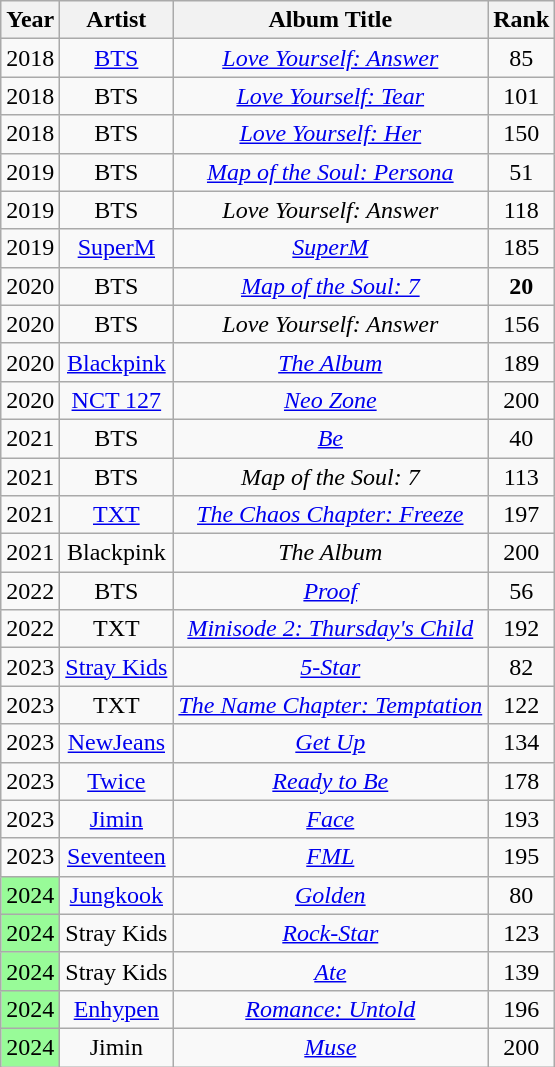<table class="wikitable sortable" style="text-align:center">
<tr>
<th>Year</th>
<th>Artist</th>
<th>Album Title</th>
<th>Rank</th>
</tr>
<tr>
<td>2018</td>
<td><a href='#'>BTS</a></td>
<td><em><a href='#'>Love Yourself: Answer</a></em></td>
<td>85</td>
</tr>
<tr>
<td>2018</td>
<td>BTS</td>
<td><em><a href='#'>Love Yourself: Tear</a></em></td>
<td>101</td>
</tr>
<tr>
<td>2018</td>
<td>BTS</td>
<td><em><a href='#'>Love Yourself: Her</a></em></td>
<td>150</td>
</tr>
<tr>
<td>2019</td>
<td>BTS</td>
<td><em><a href='#'>Map of the Soul: Persona</a></em></td>
<td>51</td>
</tr>
<tr>
<td>2019</td>
<td>BTS</td>
<td><em>Love Yourself: Answer</em></td>
<td>118</td>
</tr>
<tr>
<td>2019</td>
<td><a href='#'>SuperM</a></td>
<td><em><a href='#'>SuperM</a></em></td>
<td>185</td>
</tr>
<tr>
<td>2020</td>
<td>BTS</td>
<td><em><a href='#'>Map of the Soul: 7</a></em></td>
<td><span><strong>20</strong></span></td>
</tr>
<tr>
<td>2020</td>
<td>BTS</td>
<td><em>Love Yourself: Answer</em></td>
<td>156</td>
</tr>
<tr>
<td>2020</td>
<td><a href='#'>Blackpink</a></td>
<td><em><a href='#'>The Album</a></em></td>
<td>189</td>
</tr>
<tr>
<td>2020</td>
<td><a href='#'>NCT 127</a></td>
<td><em><a href='#'>Neo Zone</a></em></td>
<td>200</td>
</tr>
<tr>
<td>2021</td>
<td>BTS</td>
<td><em><a href='#'>Be</a></em></td>
<td>40</td>
</tr>
<tr>
<td>2021</td>
<td>BTS</td>
<td><em>Map of the Soul: 7</em></td>
<td>113</td>
</tr>
<tr>
<td>2021</td>
<td><a href='#'>TXT</a></td>
<td><em><a href='#'>The Chaos Chapter: Freeze</a></em></td>
<td>197</td>
</tr>
<tr>
<td>2021</td>
<td>Blackpink</td>
<td><em>The Album</em></td>
<td>200</td>
</tr>
<tr>
<td>2022</td>
<td>BTS</td>
<td><em><a href='#'>Proof</a></em></td>
<td>56</td>
</tr>
<tr>
<td>2022</td>
<td>TXT</td>
<td><em><a href='#'>Minisode 2: Thursday's Child</a></em></td>
<td>192</td>
</tr>
<tr>
<td>2023</td>
<td><a href='#'>Stray Kids</a></td>
<td><em><a href='#'>5-Star</a></em></td>
<td>82</td>
</tr>
<tr>
<td>2023</td>
<td>TXT</td>
<td><em><a href='#'>The Name Chapter: Temptation</a></em></td>
<td>122</td>
</tr>
<tr>
<td>2023</td>
<td><a href='#'>NewJeans</a></td>
<td><em><a href='#'>Get Up</a></em></td>
<td>134</td>
</tr>
<tr>
<td>2023</td>
<td><a href='#'>Twice</a></td>
<td><em><a href='#'>Ready to Be</a></em></td>
<td>178</td>
</tr>
<tr>
<td>2023</td>
<td><a href='#'>Jimin</a></td>
<td><em><a href='#'>Face</a></em></td>
<td>193</td>
</tr>
<tr>
<td>2023</td>
<td><a href='#'>Seventeen</a></td>
<td><em><a href='#'>FML</a></em></td>
<td>195</td>
</tr>
<tr>
<td style="background:palegreen">2024</td>
<td><a href='#'>Jungkook</a></td>
<td><em><a href='#'>Golden</a></em></td>
<td>80</td>
</tr>
<tr>
<td style="background:palegreen">2024</td>
<td>Stray Kids</td>
<td><em><a href='#'>Rock-Star</a></em></td>
<td>123</td>
</tr>
<tr>
<td style="background:palegreen">2024</td>
<td>Stray Kids</td>
<td><em><a href='#'>Ate</a></em></td>
<td>139</td>
</tr>
<tr>
<td style="background:palegreen">2024</td>
<td><a href='#'>Enhypen</a></td>
<td><em><a href='#'>Romance: Untold</a></em></td>
<td>196</td>
</tr>
<tr>
<td style="background:palegreen">2024</td>
<td>Jimin</td>
<td><em><a href='#'>Muse</a></em></td>
<td>200</td>
</tr>
</table>
